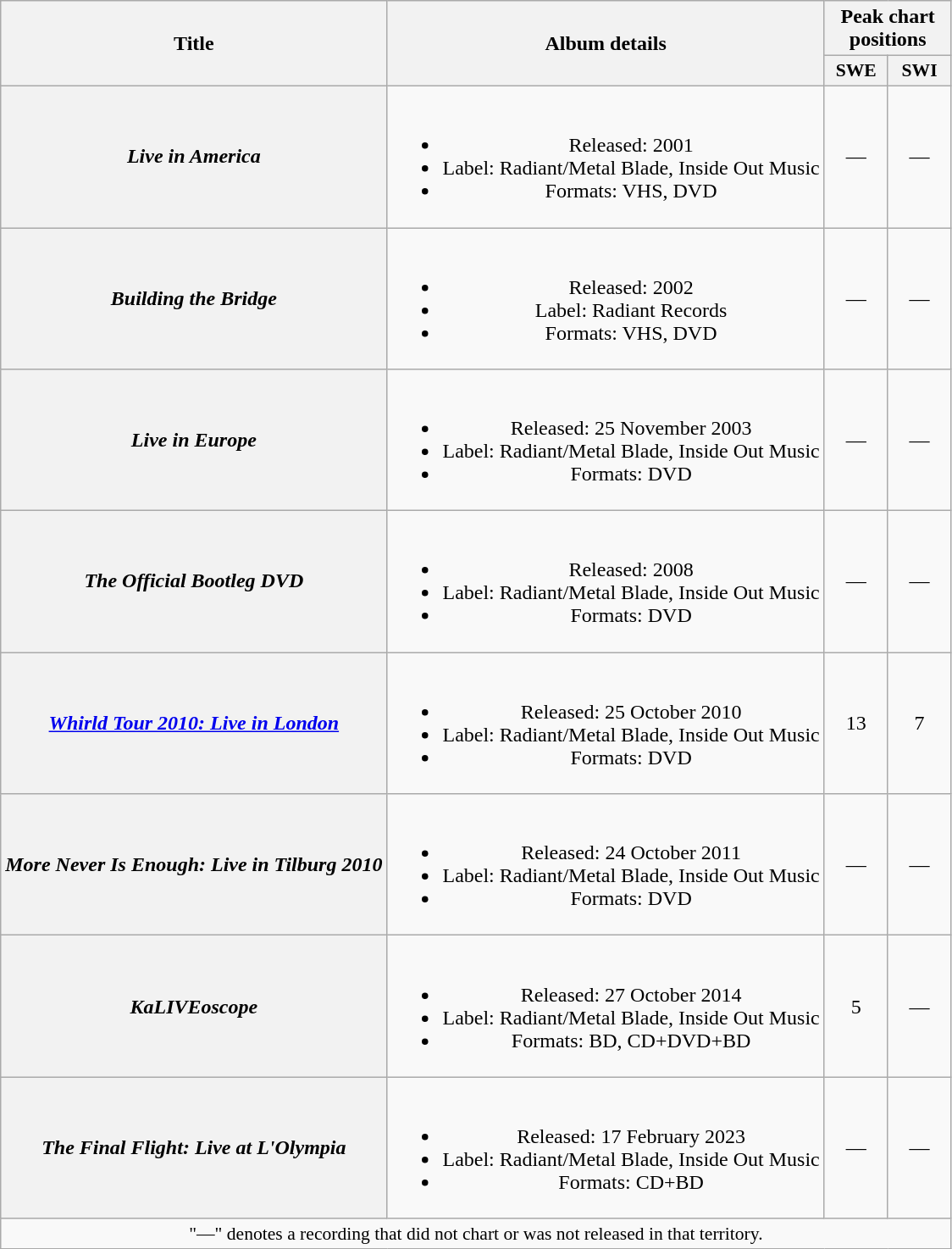<table class="wikitable plainrowheaders" style="text-align:center;">
<tr>
<th scope="col" rowspan="2">Title</th>
<th scope="col" rowspan="2">Album details</th>
<th scope="col" colspan="2">Peak chart positions</th>
</tr>
<tr>
<th scope="col" style="width:3em;font-size:90%;">SWE<br></th>
<th scope="col" style="width:3em;font-size:90%;">SWI<br></th>
</tr>
<tr>
<th scope="row"><em>Live in America</em></th>
<td><br><ul><li>Released: 2001</li><li>Label: Radiant/Metal Blade, Inside Out Music</li><li>Formats: VHS, DVD</li></ul></td>
<td>—</td>
<td>—</td>
</tr>
<tr>
<th scope="row"><em>Building the Bridge</em></th>
<td><br><ul><li>Released: 2002</li><li>Label: Radiant Records</li><li>Formats: VHS, DVD</li></ul></td>
<td>—</td>
<td>—</td>
</tr>
<tr>
<th scope="row"><em>Live in Europe</em></th>
<td><br><ul><li>Released: 25 November 2003</li><li>Label: Radiant/Metal Blade, Inside Out Music</li><li>Formats: DVD</li></ul></td>
<td>—</td>
<td>—</td>
</tr>
<tr>
<th scope="row"><em>The Official Bootleg DVD</em></th>
<td><br><ul><li>Released: 2008</li><li>Label: Radiant/Metal Blade, Inside Out Music</li><li>Formats: DVD</li></ul></td>
<td>—</td>
<td>—</td>
</tr>
<tr>
<th scope="row"><em><a href='#'>Whirld Tour 2010: Live in London</a></em></th>
<td><br><ul><li>Released: 25 October 2010</li><li>Label: Radiant/Metal Blade, Inside Out Music</li><li>Formats: DVD</li></ul></td>
<td>13</td>
<td>7</td>
</tr>
<tr>
<th scope="row"><em>More Never Is Enough: Live in Tilburg 2010</em></th>
<td><br><ul><li>Released: 24 October 2011</li><li>Label: Radiant/Metal Blade, Inside Out Music</li><li>Formats: DVD</li></ul></td>
<td>—</td>
<td>—</td>
</tr>
<tr>
<th scope="row"><em>KaLIVEoscope</em></th>
<td><br><ul><li>Released: 27 October 2014</li><li>Label: Radiant/Metal Blade, Inside Out Music</li><li>Formats: BD, CD+DVD+BD</li></ul></td>
<td>5</td>
<td>—</td>
</tr>
<tr>
<th scope="row"><em>The Final Flight: Live at L'Olympia</em></th>
<td><br><ul><li>Released: 17 February 2023</li><li>Label: Radiant/Metal Blade, Inside Out Music</li><li>Formats: CD+BD</li></ul></td>
<td>—</td>
<td>—</td>
</tr>
<tr>
<td colspan="10" style="font-size:90%">"—" denotes a recording that did not chart or was not released in that territory.</td>
</tr>
</table>
